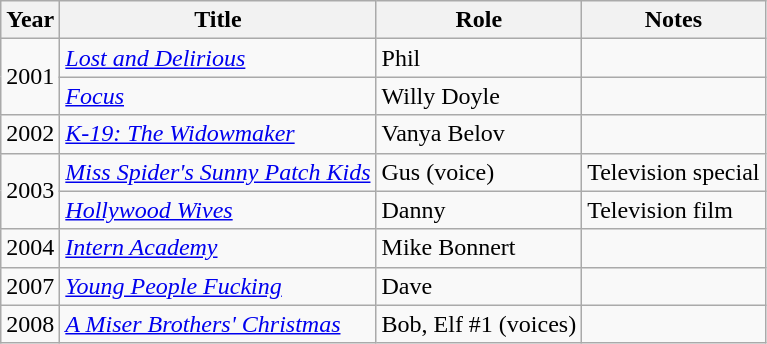<table class="wikitable sortable">
<tr>
<th>Year</th>
<th>Title</th>
<th>Role</th>
<th class="unsortable">Notes</th>
</tr>
<tr>
<td rowspan="2">2001</td>
<td><em><a href='#'>Lost and Delirious</a></em></td>
<td>Phil</td>
<td></td>
</tr>
<tr>
<td><em><a href='#'>Focus</a></em></td>
<td>Willy Doyle</td>
<td></td>
</tr>
<tr>
<td>2002</td>
<td><em><a href='#'>K-19: The Widowmaker</a></em></td>
<td>Vanya Belov</td>
<td></td>
</tr>
<tr>
<td rowspan="2">2003</td>
<td><em><a href='#'>Miss Spider's Sunny Patch Kids</a></em></td>
<td>Gus (voice)</td>
<td>Television special</td>
</tr>
<tr>
<td><em><a href='#'>Hollywood Wives</a></em></td>
<td>Danny</td>
<td>Television film</td>
</tr>
<tr>
<td>2004</td>
<td><em><a href='#'>Intern Academy</a></em></td>
<td>Mike Bonnert</td>
<td></td>
</tr>
<tr>
<td>2007</td>
<td><em><a href='#'>Young People Fucking</a></em></td>
<td>Dave</td>
<td></td>
</tr>
<tr>
<td>2008</td>
<td data-sort-value="Miser Brothers' Christmas, A"><em><a href='#'>A Miser Brothers' Christmas</a></em></td>
<td>Bob, Elf #1 (voices)</td>
<td></td>
</tr>
</table>
